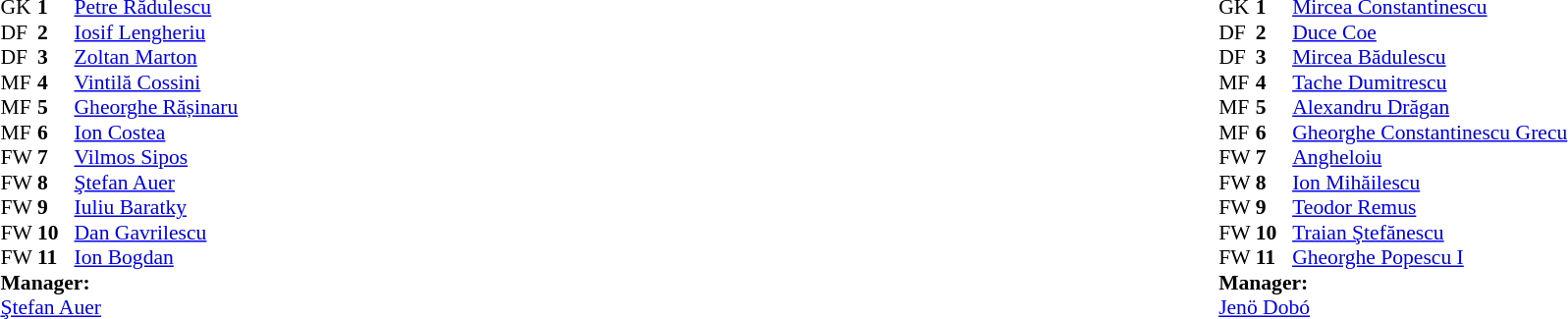<table style="width:100%;">
<tr>
<td style="vertical-align:top; width:50%;"><br><table style="font-size: 90%" cellspacing="0" cellpadding="0">
<tr>
<th width=25></th>
<th width=25></th>
</tr>
<tr>
<td>GK</td>
<td><strong>1</strong></td>
<td> <a href='#'>Petre Rădulescu</a></td>
</tr>
<tr>
<td>DF</td>
<td><strong>2</strong></td>
<td> <a href='#'>Iosif Lengheriu</a></td>
</tr>
<tr>
<td>DF</td>
<td><strong>3</strong></td>
<td> <a href='#'>Zoltan Marton</a></td>
</tr>
<tr>
<td>MF</td>
<td><strong>4</strong></td>
<td> <a href='#'>Vintilă Cossini</a></td>
</tr>
<tr>
<td>MF</td>
<td><strong>5</strong></td>
<td> <a href='#'>Gheorghe Rășinaru</a></td>
</tr>
<tr>
<td>MF</td>
<td><strong>6</strong></td>
<td> <a href='#'>Ion Costea</a></td>
</tr>
<tr>
<td>FW</td>
<td><strong>7</strong></td>
<td> <a href='#'>Vilmos Sipos</a></td>
</tr>
<tr>
<td>FW</td>
<td><strong>8</strong></td>
<td> <a href='#'>Ştefan Auer</a></td>
</tr>
<tr>
<td>FW</td>
<td><strong>9</strong></td>
<td> <a href='#'>Iuliu Baratky</a></td>
</tr>
<tr>
<td>FW</td>
<td><strong>10</strong></td>
<td> <a href='#'>Dan Gavrilescu</a></td>
</tr>
<tr>
<td>FW</td>
<td><strong>11</strong></td>
<td> <a href='#'>Ion Bogdan</a></td>
</tr>
<tr>
<td colspan=3><strong>Manager:</strong></td>
</tr>
<tr>
<td colspan=4> <a href='#'>Ştefan Auer</a></td>
</tr>
</table>
</td>
<td valign="top"></td>
<td style="vertical-align:top; width:50%;"><br><table cellspacing="0" cellpadding="0" style="font-size:90%; margin:auto;">
<tr>
<th width=25></th>
<th width=25></th>
</tr>
<tr>
<td>GK</td>
<td><strong>1</strong></td>
<td> <a href='#'>Mircea Constantinescu</a></td>
</tr>
<tr>
<td>DF</td>
<td><strong>2</strong></td>
<td> <a href='#'>Duce Coe</a></td>
</tr>
<tr>
<td>DF</td>
<td><strong>3</strong></td>
<td> <a href='#'>Mircea Bădulescu</a></td>
</tr>
<tr>
<td>MF</td>
<td><strong>4</strong></td>
<td> <a href='#'>Tache Dumitrescu</a></td>
</tr>
<tr>
<td>MF</td>
<td><strong>5</strong></td>
<td> <a href='#'>Alexandru Drăgan</a></td>
</tr>
<tr>
<td>MF</td>
<td><strong>6</strong></td>
<td> <a href='#'>Gheorghe Constantinescu Grecu</a></td>
</tr>
<tr>
<td>FW</td>
<td><strong>7</strong></td>
<td> <a href='#'>Angheloiu</a></td>
</tr>
<tr>
<td>FW</td>
<td><strong>8</strong></td>
<td> <a href='#'>Ion Mihăilescu</a></td>
</tr>
<tr>
<td>FW</td>
<td><strong>9</strong></td>
<td> <a href='#'>Teodor Remus</a></td>
</tr>
<tr>
<td>FW</td>
<td><strong>10</strong></td>
<td> <a href='#'>Traian Ştefănescu</a></td>
</tr>
<tr>
<td>FW</td>
<td><strong>11</strong></td>
<td> <a href='#'>Gheorghe Popescu I</a></td>
</tr>
<tr>
<td colspan=3><strong>Manager:</strong></td>
</tr>
<tr>
<td colspan=4> <a href='#'>Jenö Dobó</a></td>
</tr>
</table>
</td>
</tr>
</table>
